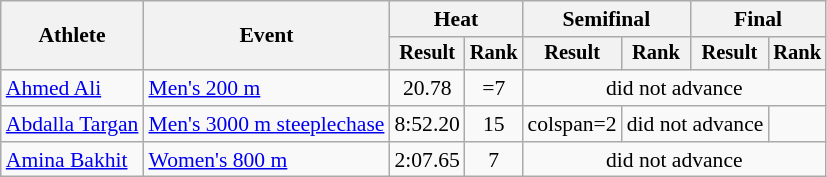<table class="wikitable" style="font-size:90%">
<tr>
<th rowspan="2">Athlete</th>
<th rowspan="2">Event</th>
<th colspan="2">Heat</th>
<th colspan="2">Semifinal</th>
<th colspan="2">Final</th>
</tr>
<tr style="font-size:95%">
<th>Result</th>
<th>Rank</th>
<th>Result</th>
<th>Rank</th>
<th>Result</th>
<th>Rank</th>
</tr>
<tr align=center>
<td align=left><a href='#'>Ahmed Ali</a></td>
<td align=left><a href='#'>Men's 200 m</a></td>
<td>20.78</td>
<td>=7</td>
<td colspan=4>did not advance</td>
</tr>
<tr align=center>
<td align=left><a href='#'>Abdalla Targan</a></td>
<td align=left><a href='#'>Men's 3000 m steeplechase</a></td>
<td>8:52.20</td>
<td>15</td>
<td>colspan=2 </td>
<td colspan=2>did not advance</td>
</tr>
<tr align=center>
<td align=left><a href='#'>Amina Bakhit</a></td>
<td align=left><a href='#'>Women's 800 m</a></td>
<td>2:07.65</td>
<td>7</td>
<td colspan=4>did not advance</td>
</tr>
</table>
